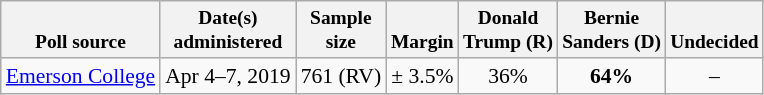<table class="wikitable" style="font-size:90%;text-align:center;">
<tr valign=bottom style="font-size:90%;">
<th>Poll source</th>
<th>Date(s)<br>administered</th>
<th>Sample<br>size</th>
<th>Margin<br></th>
<th>Donald<br>Trump (R)</th>
<th>Bernie<br>Sanders (D)</th>
<th>Undecided</th>
</tr>
<tr>
<td style="text-align:left;"><a href='#'>Emerson College</a></td>
<td>Apr 4–7, 2019</td>
<td>761 (RV)</td>
<td>± 3.5%</td>
<td>36%</td>
<td><strong>64%</strong></td>
<td>–</td>
</tr>
</table>
